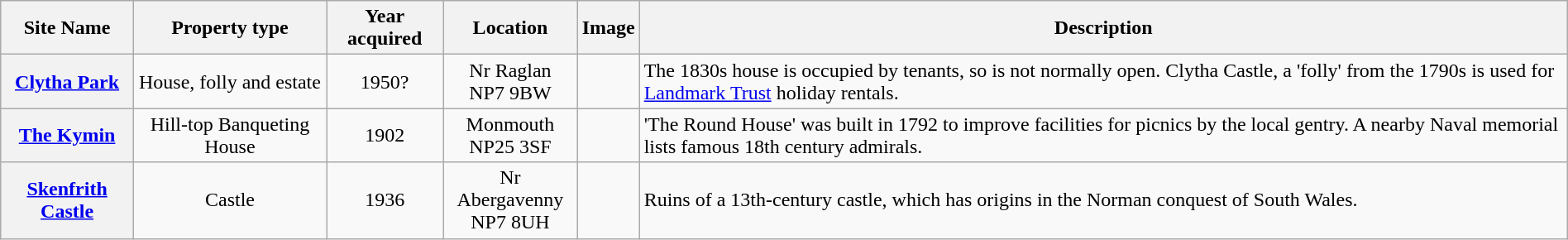<table class="wikitable sortable" style="text-align:center; width:100%;">
<tr>
<th>Site Name</th>
<th>Property type</th>
<th>Year acquired</th>
<th>Location</th>
<th class="unsortable">Image</th>
<th class="unsortable">Description</th>
</tr>
<tr>
<th scope="row"><a href='#'>Clytha Park</a></th>
<td>House, folly and estate</td>
<td>1950?</td>
<td>Nr Raglan<br>NP7 9BW<br><small></small></td>
<td></td>
<td style="text-align:left">The 1830s house is occupied by tenants, so is not normally open. Clytha Castle, a 'folly' from the 1790s is used for <a href='#'>Landmark Trust</a> holiday rentals.</td>
</tr>
<tr>
<th scope="row"><a href='#'>The Kymin</a></th>
<td>Hill-top Banqueting House</td>
<td>1902</td>
<td>Monmouth<br>NP25 3SF<br><small></small></td>
<td></td>
<td style="text-align:left">'The Round House' was built in 1792 to improve facilities for picnics by the local gentry. A nearby Naval memorial lists famous 18th century admirals.</td>
</tr>
<tr>
<th scope="row"><a href='#'>Skenfrith Castle</a></th>
<td>Castle</td>
<td>1936</td>
<td>Nr Abergavenny<br>NP7 8UH<br><small></small></td>
<td></td>
<td style="text-align:left">Ruins of a 13th-century castle, which has origins in the Norman conquest of South Wales.</td>
</tr>
</table>
